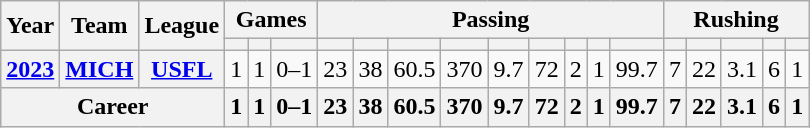<table class="wikitable" style="text-align:center;">
<tr>
<th rowspan="2">Year</th>
<th rowspan="2">Team</th>
<th rowspan="2">League</th>
<th colspan="3">Games</th>
<th colspan="9">Passing</th>
<th colspan="5">Rushing</th>
</tr>
<tr>
<th></th>
<th></th>
<th></th>
<th></th>
<th></th>
<th></th>
<th></th>
<th></th>
<th></th>
<th></th>
<th></th>
<th></th>
<th></th>
<th></th>
<th></th>
<th></th>
<th></th>
</tr>
<tr>
<th><a href='#'>2023</a></th>
<th><a href='#'>MICH</a></th>
<th><a href='#'>USFL</a></th>
<td>1</td>
<td>1</td>
<td>0–1</td>
<td>23</td>
<td>38</td>
<td>60.5</td>
<td>370</td>
<td>9.7</td>
<td>72</td>
<td>2</td>
<td>1</td>
<td>99.7</td>
<td>7</td>
<td>22</td>
<td>3.1</td>
<td>6</td>
<td>1</td>
</tr>
<tr>
<th colspan="3">Career</th>
<th>1</th>
<th>1</th>
<th>0–1</th>
<th>23</th>
<th>38</th>
<th>60.5</th>
<th>370</th>
<th>9.7</th>
<th>72</th>
<th>2</th>
<th>1</th>
<th>99.7</th>
<th>7</th>
<th>22</th>
<th>3.1</th>
<th>6</th>
<th>1</th>
</tr>
</table>
